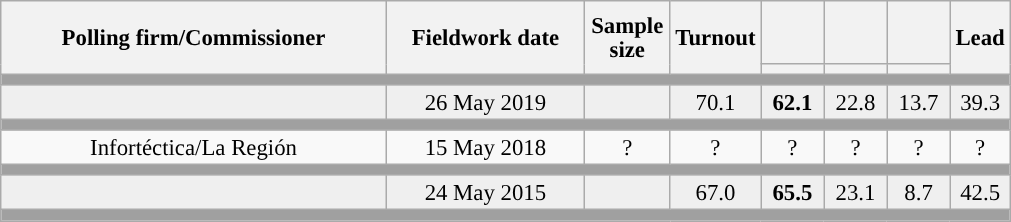<table class="wikitable collapsible collapsed" style="text-align:center; font-size:95%; line-height:16px;">
<tr style="height:42px;">
<th style="width:250px;" rowspan="2">Polling firm/Commissioner</th>
<th style="width:125px;" rowspan="2">Fieldwork date</th>
<th style="width:50px;" rowspan="2">Sample size</th>
<th style="width:45px;" rowspan="2">Turnout</th>
<th style="width:35px;"></th>
<th style="width:35px;"></th>
<th style="width:35px;"></th>
<th style="width:30px;" rowspan="2">Lead</th>
</tr>
<tr>
<th style="color:inherit;background:"></th>
<th style="color:inherit;background:"></th>
<th style="color:inherit;background:"></th>
</tr>
<tr>
<td colspan="8" style="background:#A0A0A0"></td>
</tr>
<tr style="background:#EFEFEF;">
<td><strong></strong></td>
<td>26 May 2019</td>
<td></td>
<td>70.1</td>
<td><strong>62.1</strong><br></td>
<td>22.8<br></td>
<td>13.7<br></td>
<td style="background:">39.3</td>
</tr>
<tr>
<td colspan="8" style="background:#A0A0A0"></td>
</tr>
<tr>
<td>Infortéctica/La Región</td>
<td>15 May 2018</td>
<td>?</td>
<td>?</td>
<td>?<br></td>
<td>?<br></td>
<td>?<br></td>
<td style="background:">?</td>
</tr>
<tr>
<td colspan="8" style="background:#A0A0A0"></td>
</tr>
<tr style="background:#EFEFEF;">
<td><strong></strong></td>
<td>24 May 2015</td>
<td></td>
<td>67.0</td>
<td><strong>65.5</strong><br></td>
<td>23.1<br></td>
<td>8.7<br></td>
<td style="background:">42.5</td>
</tr>
<tr>
<td colspan="8" style="background:#A0A0A0"></td>
</tr>
</table>
